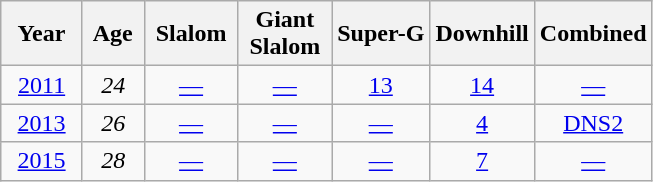<table class=wikitable style="text-align:center">
<tr>
<th>  Year  </th>
<th> Age </th>
<th> Slalom </th>
<th>Giant<br> Slalom </th>
<th>Super-G</th>
<th>Downhill</th>
<th>Combined</th>
</tr>
<tr>
<td><a href='#'>2011</a></td>
<td><em>24</em></td>
<td><a href='#'>—</a></td>
<td><a href='#'>—</a></td>
<td><a href='#'>13</a></td>
<td><a href='#'>14</a></td>
<td><a href='#'>—</a></td>
</tr>
<tr>
<td><a href='#'>2013</a></td>
<td><em>26</em></td>
<td><a href='#'>—</a></td>
<td><a href='#'>—</a></td>
<td><a href='#'>—</a></td>
<td><a href='#'>4</a></td>
<td><a href='#'>DNS2</a></td>
</tr>
<tr>
<td><a href='#'>2015</a></td>
<td><em>28</em></td>
<td><a href='#'>—</a></td>
<td><a href='#'>—</a></td>
<td><a href='#'>—</a></td>
<td><a href='#'>7</a></td>
<td><a href='#'>—</a></td>
</tr>
</table>
